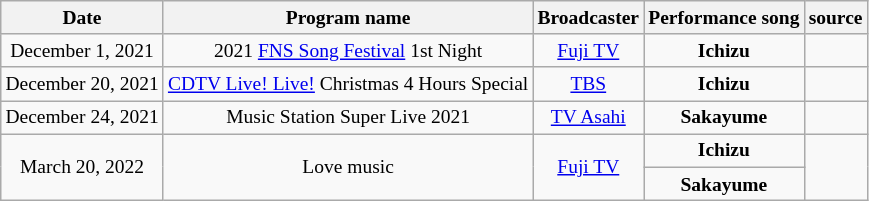<table class="wikitable" style="text-align:center;font-size:small;">
<tr>
<th>Date</th>
<th>Program name</th>
<th>Broadcaster</th>
<th>Performance song</th>
<th>source</th>
</tr>
<tr>
<td>December 1, 2021</td>
<td>2021 <a href='#'>FNS Song Festival</a> 1st Night</td>
<td><a href='#'>Fuji TV</a></td>
<td><strong>Ichizu</strong></td>
<td></td>
</tr>
<tr>
<td>December 20, 2021</td>
<td><a href='#'>CDTV Live! Live!</a> Christmas 4 Hours Special</td>
<td><a href='#'>TBS</a></td>
<td><strong>Ichizu</strong></td>
<td></td>
</tr>
<tr>
<td>December 24, 2021</td>
<td>Music Station Super Live 2021</td>
<td><a href='#'>TV Asahi</a></td>
<td><strong>Sakayume</strong></td>
<td></td>
</tr>
<tr>
<td rowspan = "2">March 20, 2022</td>
<td rowspan = "2">Love music</td>
<td rowspan = "2"><a href='#'>Fuji TV</a></td>
<td><strong>Ichizu</strong></td>
<td rowspan = "2"></td>
</tr>
<tr>
<td><strong>Sakayume</strong></td>
</tr>
</table>
